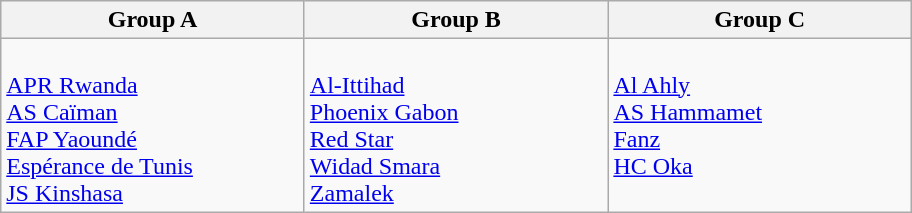<table class="wikitable">
<tr>
<th width=195px>Group A</th>
<th width=195px>Group B</th>
<th width=195px>Group C</th>
</tr>
<tr>
<td valign=top><br> <a href='#'>APR Rwanda</a><br>
 <a href='#'>AS Caïman</a><br>
 <a href='#'>FAP Yaoundé</a><br>
 <a href='#'>Espérance de Tunis</a><br>
 <a href='#'>JS Kinshasa</a></td>
<td valign=top><br> <a href='#'>Al-Ittihad</a><br>
 <a href='#'>Phoenix Gabon</a><br>
 <a href='#'>Red Star</a><br>
 <a href='#'>Widad Smara</a><br>
 <a href='#'>Zamalek</a></td>
<td valign=top><br> <a href='#'>Al Ahly</a><br>
 <a href='#'>AS Hammamet</a><br>
 <a href='#'>Fanz</a><br>
 <a href='#'>HC Oka</a></td>
</tr>
</table>
